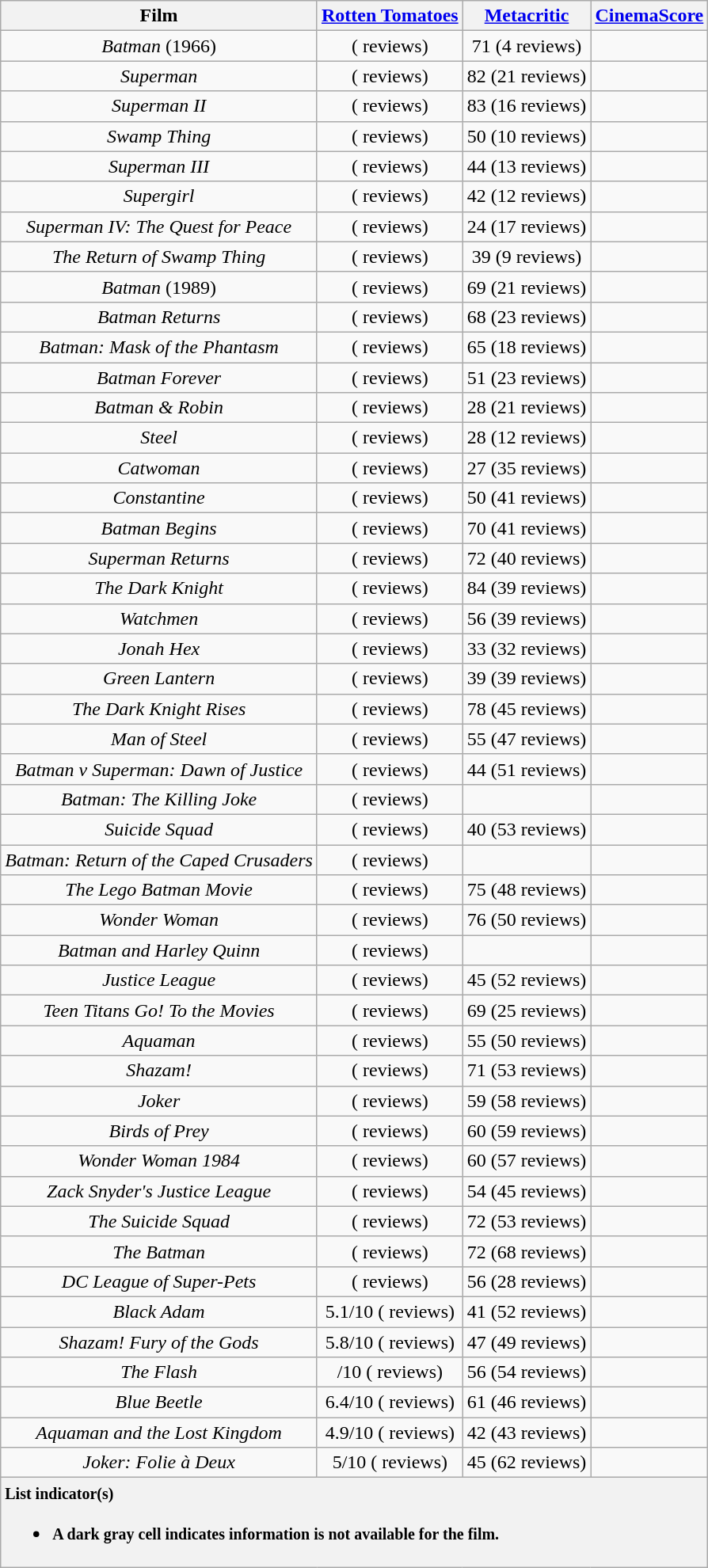<table class="wikitable sortable" style="text-align:center;">
<tr>
<th>Film</th>
<th><a href='#'>Rotten Tomatoes</a></th>
<th><a href='#'>Metacritic</a></th>
<th><a href='#'>CinemaScore</a></th>
</tr>
<tr>
<td><em>Batman</em> (1966)</td>
<td>  ( reviews)</td>
<td>71 (4 reviews)</td>
<td></td>
</tr>
<tr>
<td><em>Superman</em></td>
<td>  ( reviews)</td>
<td>82 (21 reviews)</td>
<td></td>
</tr>
<tr>
<td><em>Superman II</em></td>
<td>  ( reviews)</td>
<td>83 (16 reviews)</td>
<td></td>
</tr>
<tr>
<td><em>Swamp Thing</em></td>
<td>  ( reviews)</td>
<td>50 (10 reviews)</td>
<td></td>
</tr>
<tr>
<td><em>Superman III</em></td>
<td>  ( reviews)</td>
<td>44 (13 reviews)</td>
<td></td>
</tr>
<tr>
<td><em>Supergirl</em></td>
<td>  ( reviews)</td>
<td>42 (12 reviews)</td>
<td></td>
</tr>
<tr>
<td><em>Superman IV: The Quest for Peace</em></td>
<td>  ( reviews)</td>
<td>24 (17 reviews)</td>
<td></td>
</tr>
<tr>
<td><em>The Return of Swamp Thing</em></td>
<td>  ( reviews)</td>
<td>39 (9 reviews)</td>
<td></td>
</tr>
<tr>
<td><em>Batman</em> (1989)</td>
<td>  ( reviews)</td>
<td>69 (21 reviews)</td>
<td></td>
</tr>
<tr>
<td><em>Batman Returns</em></td>
<td>  ( reviews)</td>
<td>68 (23 reviews)</td>
<td></td>
</tr>
<tr>
<td><em>Batman: Mask of the Phantasm</em></td>
<td>  ( reviews)</td>
<td>65 (18 reviews)</td>
<td></td>
</tr>
<tr>
<td><em>Batman Forever</em></td>
<td>  ( reviews)</td>
<td>51 (23 reviews)</td>
<td></td>
</tr>
<tr>
<td><em>Batman & Robin</em></td>
<td>  ( reviews)</td>
<td>28 (21 reviews)</td>
<td></td>
</tr>
<tr>
<td><em>Steel</em></td>
<td>  ( reviews)</td>
<td>28 (12 reviews)</td>
<td></td>
</tr>
<tr>
<td><em>Catwoman</em></td>
<td>  ( reviews)</td>
<td>27 (35 reviews)</td>
<td></td>
</tr>
<tr>
<td><em>Constantine</em></td>
<td>  ( reviews)</td>
<td>50 (41 reviews)</td>
<td></td>
</tr>
<tr>
<td><em>Batman Begins</em></td>
<td>  ( reviews)</td>
<td>70 (41 reviews)</td>
<td></td>
</tr>
<tr>
<td><em>Superman Returns</em></td>
<td>  ( reviews)</td>
<td>72 (40 reviews)</td>
<td></td>
</tr>
<tr>
<td><em>The Dark Knight</em></td>
<td>  ( reviews)</td>
<td>84 (39 reviews)</td>
<td></td>
</tr>
<tr>
<td><em>Watchmen</em></td>
<td>  ( reviews)</td>
<td>56 (39 reviews)</td>
<td></td>
</tr>
<tr>
<td><em>Jonah Hex</em></td>
<td>  ( reviews)</td>
<td>33 (32 reviews)</td>
<td></td>
</tr>
<tr>
<td><em>Green Lantern</em></td>
<td>  ( reviews)</td>
<td>39 (39 reviews)</td>
<td></td>
</tr>
<tr>
<td><em>The Dark Knight Rises</em></td>
<td>  ( reviews)</td>
<td>78 (45 reviews)</td>
<td></td>
</tr>
<tr>
<td><em>Man of Steel</em></td>
<td>  ( reviews)</td>
<td>55 (47 reviews)</td>
<td></td>
</tr>
<tr>
<td><em>Batman v Superman: Dawn of Justice</em></td>
<td>  ( reviews)</td>
<td>44 (51 reviews)</td>
<td></td>
</tr>
<tr>
<td><em>Batman: The Killing Joke</em></td>
<td>  ( reviews)</td>
<td></td>
<td></td>
</tr>
<tr>
<td><em>Suicide Squad</em></td>
<td>  ( reviews)</td>
<td>40 (53 reviews)</td>
<td></td>
</tr>
<tr>
<td><em>Batman: Return of the Caped Crusaders</em></td>
<td>  ( reviews)</td>
<td></td>
<td></td>
</tr>
<tr>
<td><em>The Lego Batman Movie</em></td>
<td>  ( reviews)</td>
<td>75 (48 reviews)</td>
<td></td>
</tr>
<tr>
<td><em>Wonder Woman</em></td>
<td>  ( reviews)</td>
<td>76 (50 reviews)</td>
<td></td>
</tr>
<tr>
<td><em>Batman and Harley Quinn</em></td>
<td>  ( reviews)</td>
<td></td>
<td></td>
</tr>
<tr>
<td><em>Justice League</em></td>
<td>  ( reviews)</td>
<td>45 (52 reviews)</td>
<td></td>
</tr>
<tr>
<td><em>Teen Titans Go! To the Movies</em></td>
<td>  ( reviews)</td>
<td>69 (25 reviews)</td>
<td></td>
</tr>
<tr>
<td><em>Aquaman</em></td>
<td>  ( reviews)</td>
<td>55 (50 reviews)</td>
<td></td>
</tr>
<tr>
<td><em>Shazam!</em></td>
<td>  ( reviews)</td>
<td>71 (53 reviews)</td>
<td></td>
</tr>
<tr>
<td><em>Joker</em></td>
<td>  ( reviews)</td>
<td>59 (58 reviews)</td>
<td></td>
</tr>
<tr>
<td><em>Birds of Prey</em></td>
<td>  ( reviews)</td>
<td>60 (59 reviews)</td>
<td></td>
</tr>
<tr>
<td><em>Wonder Woman 1984</em></td>
<td>  ( reviews)</td>
<td>60 (57 reviews)</td>
<td></td>
</tr>
<tr>
<td><em>Zack Snyder's Justice League</em></td>
<td>  ( reviews)</td>
<td>54 (45 reviews)</td>
<td></td>
</tr>
<tr>
<td><em>The Suicide Squad</em></td>
<td>  ( reviews)</td>
<td>72 (53 reviews)</td>
<td></td>
</tr>
<tr>
<td><em>The Batman</em></td>
<td>  ( reviews)</td>
<td>72 (68 reviews)</td>
<td></td>
</tr>
<tr>
<td><em>DC League of Super-Pets</em></td>
<td>  ( reviews)</td>
<td>56 (28 reviews)</td>
<td></td>
</tr>
<tr>
<td><em>Black Adam</em></td>
<td> 5.1/10 ( reviews)</td>
<td>41 (52 reviews)</td>
<td></td>
</tr>
<tr>
<td><em>Shazam! Fury of the Gods</em></td>
<td> 5.8/10 ( reviews)</td>
<td>47 (49 reviews)</td>
<td></td>
</tr>
<tr>
<td><em>The Flash</em></td>
<td> /10 ( reviews)</td>
<td>56 (54 reviews)</td>
<td></td>
</tr>
<tr>
<td><em>Blue Beetle</em></td>
<td> 6.4/10 ( reviews)</td>
<td>61 (46 reviews)</td>
<td></td>
</tr>
<tr>
<td><em>Aquaman and the Lost Kingdom</em></td>
<td> 4.9/10 ( reviews)</td>
<td>42 (43 reviews)</td>
<td></td>
</tr>
<tr>
<td><em>Joker: Folie à Deux</em></td>
<td> 5/10 ( reviews)</td>
<td>45 (62 reviews)</td>
<td></td>
</tr>
<tr>
<th colspan="4" style="text-align: left;"><small><strong>List indicator(s)</strong></small><br><ul><li><small>A dark gray cell indicates information is not available for the film.</small></li></ul></th>
</tr>
</table>
